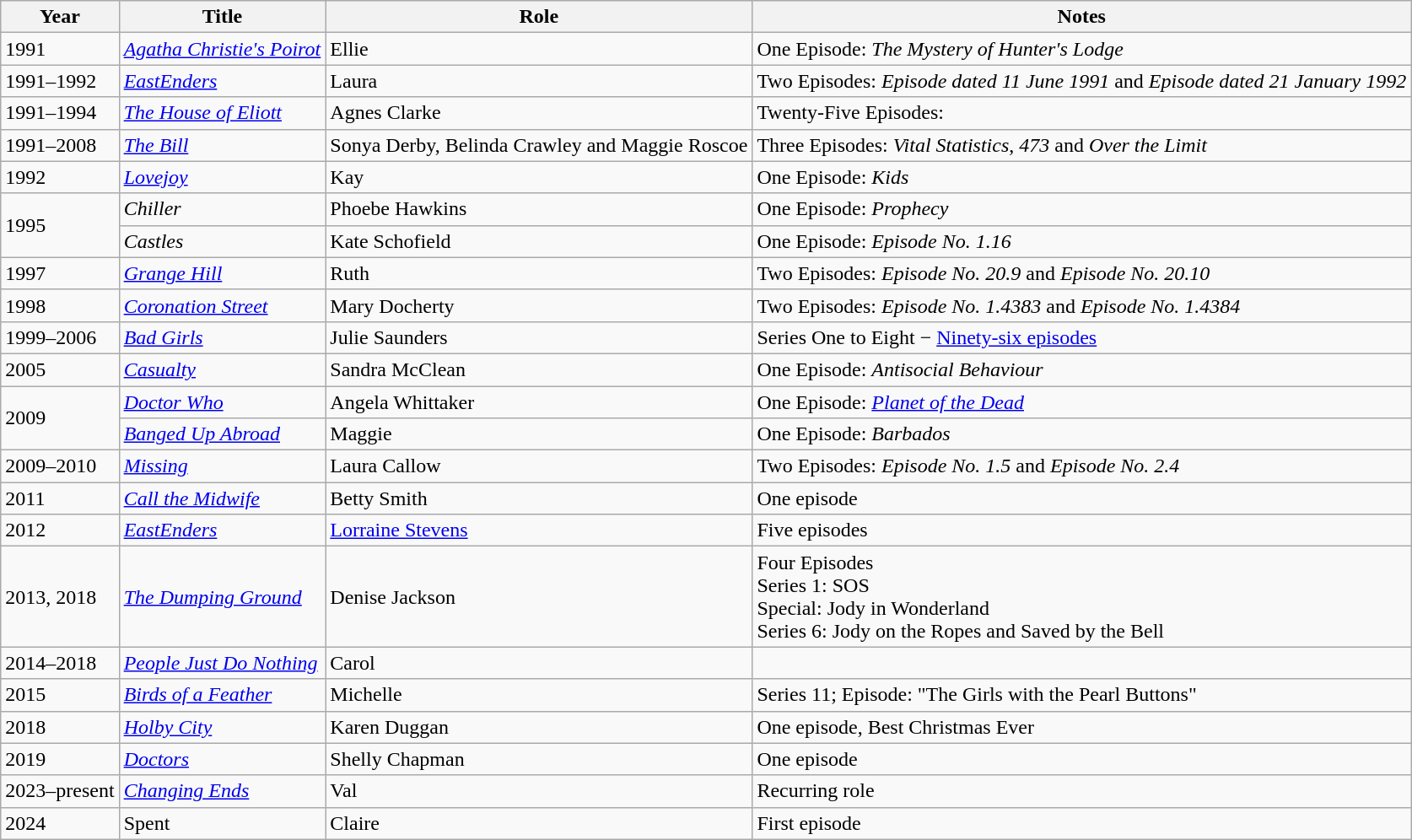<table class="wikitable">
<tr>
<th>Year</th>
<th>Title</th>
<th>Role</th>
<th>Notes</th>
</tr>
<tr>
<td>1991</td>
<td><em><a href='#'>Agatha Christie's Poirot</a></em></td>
<td>Ellie</td>
<td>One Episode: <em>The Mystery of Hunter's Lodge</em></td>
</tr>
<tr>
<td>1991–1992</td>
<td><em><a href='#'>EastEnders</a></em></td>
<td>Laura</td>
<td>Two Episodes: <em>Episode dated 11 June 1991</em> and <em>Episode dated 21 January 1992</em></td>
</tr>
<tr>
<td>1991–1994</td>
<td><em><a href='#'>The House of Eliott</a></em></td>
<td>Agnes Clarke</td>
<td>Twenty-Five Episodes:</td>
</tr>
<tr>
<td>1991–2008</td>
<td><em><a href='#'>The Bill</a></em></td>
<td>Sonya Derby, Belinda Crawley and Maggie Roscoe</td>
<td>Three Episodes: <em>Vital Statistics</em>, <em>473</em> and <em>Over the Limit</em></td>
</tr>
<tr>
<td>1992</td>
<td><em><a href='#'>Lovejoy</a></em></td>
<td>Kay</td>
<td>One Episode: <em>Kids</em></td>
</tr>
<tr>
<td rowspan=2>1995</td>
<td><em>Chiller</em></td>
<td>Phoebe Hawkins</td>
<td>One Episode: <em>Prophecy</em></td>
</tr>
<tr>
<td><em>Castles</em></td>
<td>Kate Schofield</td>
<td>One Episode: <em>Episode No. 1.16</em></td>
</tr>
<tr>
<td>1997</td>
<td><em><a href='#'>Grange Hill</a></em></td>
<td>Ruth</td>
<td>Two Episodes: <em>Episode No. 20.9</em> and <em>Episode No. 20.10</em></td>
</tr>
<tr>
<td>1998</td>
<td><em><a href='#'>Coronation Street</a></em></td>
<td>Mary Docherty</td>
<td>Two Episodes: <em>Episode No. 1.4383</em> and <em>Episode No. 1.4384</em></td>
</tr>
<tr>
<td>1999–2006</td>
<td><em><a href='#'>Bad Girls</a></em></td>
<td>Julie Saunders</td>
<td>Series One to Eight − <a href='#'>Ninety-six episodes</a></td>
</tr>
<tr>
<td>2005</td>
<td><em><a href='#'>Casualty</a></em></td>
<td>Sandra McClean</td>
<td>One Episode: <em>Antisocial Behaviour</em></td>
</tr>
<tr>
<td rowspan=2>2009</td>
<td><em><a href='#'>Doctor Who</a></em></td>
<td>Angela Whittaker</td>
<td>One Episode: <em><a href='#'>Planet of the Dead</a></em></td>
</tr>
<tr>
<td><em><a href='#'>Banged Up Abroad</a></em></td>
<td>Maggie</td>
<td>One Episode: <em>Barbados</em></td>
</tr>
<tr>
<td>2009–2010</td>
<td><em><a href='#'>Missing</a></em></td>
<td>Laura Callow</td>
<td>Two Episodes: <em>Episode No. 1.5</em> and <em>Episode No. 2.4</em></td>
</tr>
<tr>
<td>2011</td>
<td><em><a href='#'>Call the Midwife</a></em></td>
<td>Betty Smith</td>
<td>One episode</td>
</tr>
<tr>
<td>2012</td>
<td><em><a href='#'>EastEnders</a></em></td>
<td><a href='#'>Lorraine Stevens</a></td>
<td>Five episodes</td>
</tr>
<tr>
<td>2013, 2018</td>
<td><em><a href='#'>The Dumping Ground</a></em></td>
<td>Denise Jackson</td>
<td>Four Episodes<br>Series 1: SOS <br>
Special: Jody in Wonderland <br>
Series 6: Jody on the Ropes and Saved by the Bell</td>
</tr>
<tr>
<td>2014–2018</td>
<td><em><a href='#'>People Just Do Nothing</a></em></td>
<td>Carol</td>
<td></td>
</tr>
<tr>
<td>2015</td>
<td><em><a href='#'>Birds of a Feather</a></em></td>
<td>Michelle</td>
<td>Series 11; Episode: "The Girls with the Pearl Buttons"</td>
</tr>
<tr>
<td>2018</td>
<td><em><a href='#'>Holby City</a></em></td>
<td>Karen Duggan</td>
<td>One episode, Best Christmas Ever</td>
</tr>
<tr>
<td>2019</td>
<td><em><a href='#'>Doctors</a></em></td>
<td>Shelly Chapman</td>
<td>One episode</td>
</tr>
<tr>
<td>2023–present</td>
<td><em><a href='#'>Changing Ends</a></em></td>
<td>Val</td>
<td>Recurring role</td>
</tr>
<tr>
<td>2024</td>
<td>Spent</td>
<td>Claire</td>
<td>First episode</td>
</tr>
</table>
